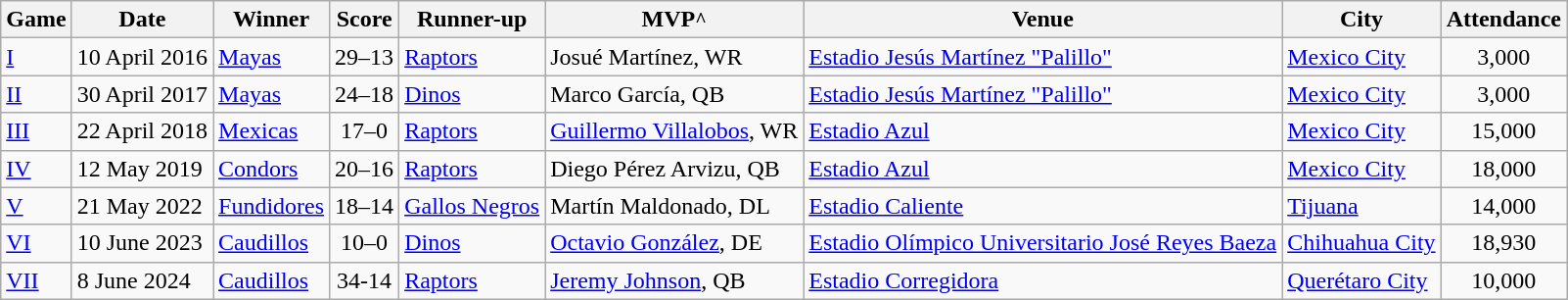<table class="wikitable">
<tr>
<th>Game</th>
<th>Date</th>
<th>Winner</th>
<th>Score</th>
<th>Runner-up</th>
<th>MVP<small>^</small></th>
<th>Venue</th>
<th>City</th>
<th>Attendance</th>
</tr>
<tr>
<td><a href='#'>I</a></td>
<td>10 April 2016</td>
<td><a href='#'>Mayas</a></td>
<td align=center>29–13</td>
<td><a href='#'>Raptors</a></td>
<td>Josué Martínez, WR</td>
<td><a href='#'>Estadio Jesús Martínez "Palillo"</a></td>
<td><a href='#'>Mexico City</a></td>
<td align=center>3,000</td>
</tr>
<tr>
<td><a href='#'>II</a></td>
<td>30 April 2017</td>
<td><a href='#'>Mayas</a></td>
<td align=center>24–18</td>
<td><a href='#'>Dinos</a></td>
<td>Marco García, QB</td>
<td><a href='#'>Estadio Jesús Martínez "Palillo"</a></td>
<td><a href='#'>Mexico City</a></td>
<td align=center>3,000</td>
</tr>
<tr>
<td><a href='#'>III</a></td>
<td>22 April 2018</td>
<td><a href='#'>Mexicas</a></td>
<td align=center>17–0</td>
<td><a href='#'>Raptors</a></td>
<td><a href='#'>Guillermo Villalobos</a>, WR</td>
<td><a href='#'>Estadio Azul</a></td>
<td><a href='#'>Mexico City</a></td>
<td align=center>15,000</td>
</tr>
<tr>
<td><a href='#'>IV</a></td>
<td>12 May 2019</td>
<td><a href='#'>Condors</a></td>
<td align=center>20–16</td>
<td><a href='#'>Raptors</a></td>
<td>Diego Pérez Arvizu, QB</td>
<td><a href='#'>Estadio Azul</a></td>
<td><a href='#'>Mexico City</a></td>
<td align=center>18,000</td>
</tr>
<tr>
<td><a href='#'>V</a></td>
<td>21 May 2022</td>
<td><a href='#'>Fundidores</a></td>
<td align=center>18–14</td>
<td><a href='#'>Gallos Negros</a></td>
<td>Martín Maldonado, DL</td>
<td><a href='#'>Estadio Caliente</a></td>
<td><a href='#'>Tijuana</a></td>
<td align=center>14,000</td>
</tr>
<tr>
<td><a href='#'>VI</a></td>
<td>10 June 2023</td>
<td><a href='#'>Caudillos</a></td>
<td align=center>10–0</td>
<td><a href='#'>Dinos</a></td>
<td><a href='#'>Octavio González</a>, DE</td>
<td><a href='#'>Estadio Olímpico Universitario José Reyes Baeza</a></td>
<td><a href='#'>Chihuahua City</a></td>
<td align=center>18,930</td>
</tr>
<tr>
<td><a href='#'>VII</a></td>
<td>8 June 2024</td>
<td><a href='#'>Caudillos</a></td>
<td align=center>34-14</td>
<td><a href='#'>Raptors</a></td>
<td><a href='#'>Jeremy Johnson</a>, QB</td>
<td><a href='#'>Estadio Corregidora</a></td>
<td><a href='#'>Querétaro City</a></td>
<td align=center>10,000</td>
</tr>
</table>
